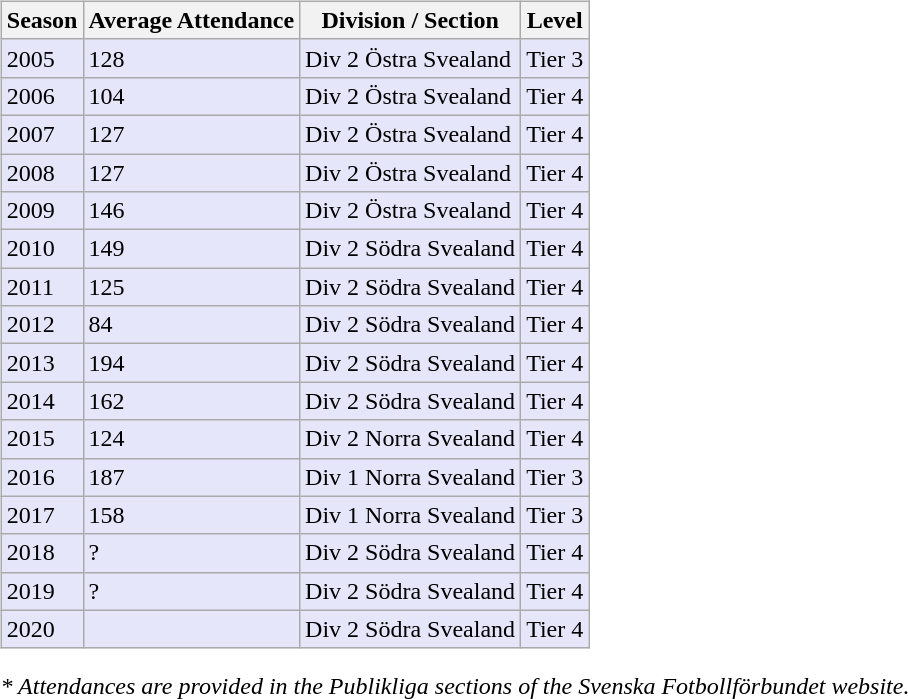<table>
<tr>
<td valign="top" width=0%><br><table class="wikitable">
<tr style="background:#f0f6fa;">
<th><strong>Season</strong></th>
<th><strong>Average Attendance</strong></th>
<th><strong>Division / Section</strong></th>
<th><strong>Level</strong></th>
</tr>
<tr>
<td style="background:#E6E6FA;">2005</td>
<td style="background:#E6E6FA;">128</td>
<td style="background:#E6E6FA;">Div 2 Östra Svealand</td>
<td style="background:#E6E6FA;">Tier 3</td>
</tr>
<tr>
<td style="background:#E6E6FA;">2006</td>
<td style="background:#E6E6FA;">104</td>
<td style="background:#E6E6FA;">Div 2 Östra Svealand</td>
<td style="background:#E6E6FA;">Tier 4</td>
</tr>
<tr>
<td style="background:#E6E6FA;">2007</td>
<td style="background:#E6E6FA;">127</td>
<td style="background:#E6E6FA;">Div 2 Östra Svealand</td>
<td style="background:#E6E6FA;">Tier 4</td>
</tr>
<tr>
<td style="background:#E6E6FA;">2008</td>
<td style="background:#E6E6FA;">127</td>
<td style="background:#E6E6FA;">Div 2 Östra Svealand</td>
<td style="background:#E6E6FA;">Tier 4</td>
</tr>
<tr>
<td style="background:#E6E6FA;">2009</td>
<td style="background:#E6E6FA;">146</td>
<td style="background:#E6E6FA;">Div 2 Östra Svealand</td>
<td style="background:#E6E6FA;">Tier 4</td>
</tr>
<tr>
<td style="background:#E6E6FA;">2010</td>
<td style="background:#E6E6FA;">149</td>
<td style="background:#E6E6FA;">Div 2 Södra Svealand</td>
<td style="background:#E6E6FA;">Tier 4</td>
</tr>
<tr>
<td style="background:#E6E6FA;">2011</td>
<td style="background:#E6E6FA;">125</td>
<td style="background:#E6E6FA;">Div 2 Södra Svealand</td>
<td style="background:#E6E6FA;">Tier 4</td>
</tr>
<tr>
<td style="background:#E6E6FA;">2012</td>
<td style="background:#E6E6FA;">84</td>
<td style="background:#E6E6FA;">Div 2 Södra Svealand</td>
<td style="background:#E6E6FA;">Tier 4</td>
</tr>
<tr>
<td style="background:#E6E6FA;">2013</td>
<td style="background:#E6E6FA;">194</td>
<td style="background:#E6E6FA;">Div 2 Södra Svealand</td>
<td style="background:#E6E6FA;">Tier 4</td>
</tr>
<tr>
<td style="background:#E6E6FA;">2014</td>
<td style="background:#E6E6FA;">162</td>
<td style="background:#E6E6FA;">Div 2 Södra Svealand</td>
<td style="background:#E6E6FA;">Tier 4</td>
</tr>
<tr>
<td style="background:#E6E6FA;">2015</td>
<td style="background:#E6E6FA;">124</td>
<td style="background:#E6E6FA;">Div 2 Norra Svealand</td>
<td style="background:#E6E6FA;">Tier 4</td>
</tr>
<tr>
<td style="background:#E6E6FA;">2016</td>
<td style="background:#E6E6FA;">187</td>
<td style="background:#E6E6FA;">Div 1 Norra Svealand</td>
<td style="background:#E6E6FA;">Tier 3</td>
</tr>
<tr>
<td style="background:#E6E6FA;">2017</td>
<td style="background:#E6E6FA;">158</td>
<td style="background:#E6E6FA;">Div 1 Norra Svealand</td>
<td style="background:#E6E6FA;">Tier 3</td>
</tr>
<tr>
<td style="background:#E6E6FA;">2018</td>
<td style="background:#E6E6FA;">?</td>
<td style="background:#E6E6FA;">Div 2 Södra Svealand</td>
<td style="background:#E6E6FA;">Tier 4</td>
</tr>
<tr>
<td style="background:#E6E6FA;">2019</td>
<td style="background:#E6E6FA;">?</td>
<td style="background:#E6E6FA;">Div 2 Södra Svealand</td>
<td style="background:#E6E6FA;">Tier 4</td>
</tr>
<tr>
<td style="background:#E6E6FA;">2020</td>
<td style="background:#E6E6FA;"></td>
<td style="background:#E6E6FA;">Div 2 Södra Svealand</td>
<td style="background:#E6E6FA;">Tier 4</td>
</tr>
</table>
<em>* Attendances are provided in the Publikliga sections of the Svenska Fotbollförbundet website.</em></td>
</tr>
</table>
